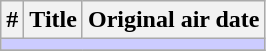<table class="wikitable" >
<tr>
<th>#</th>
<th>Title</th>
<th>Original air date</th>
</tr>
<tr>
<td colspan="150" bgcolor="#CCF"></td>
</tr>
<tr>
</tr>
</table>
